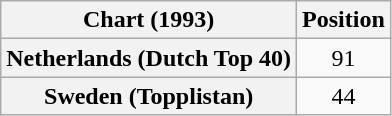<table class="wikitable plainrowheaders">
<tr>
<th>Chart (1993)</th>
<th>Position</th>
</tr>
<tr>
<th scope="row">Netherlands (Dutch Top 40)</th>
<td align="center">91</td>
</tr>
<tr>
<th scope="row">Sweden (Topplistan)</th>
<td align="center">44</td>
</tr>
</table>
